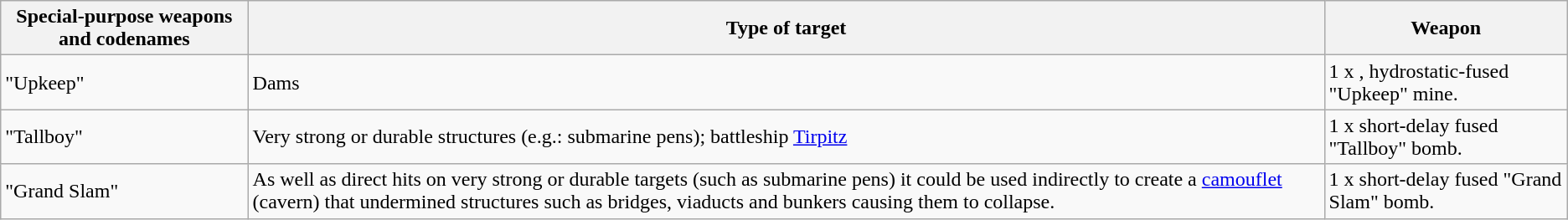<table class="wikitable">
<tr>
<th>Special-purpose weapons and codenames</th>
<th>Type of target</th>
<th>Weapon</th>
</tr>
<tr>
<td>"Upkeep"</td>
<td>Dams</td>
<td>1 x , hydrostatic-fused "Upkeep" mine.</td>
</tr>
<tr>
<td>"Tallboy"</td>
<td>Very strong or durable structures (e.g.: submarine pens); battleship <a href='#'>Tirpitz</a></td>
<td>1 x  short-delay fused "Tallboy" bomb.</td>
</tr>
<tr>
<td>"Grand Slam"</td>
<td>As well as direct hits on very strong or durable targets (such as submarine pens) it could be used indirectly to create a <a href='#'>camouflet</a> (cavern) that undermined structures such as bridges, viaducts and bunkers causing them to collapse.</td>
<td>1 x  short-delay fused "Grand Slam" bomb.</td>
</tr>
</table>
